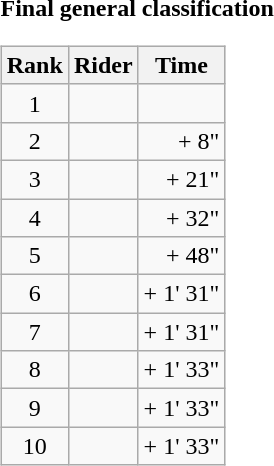<table>
<tr>
<td><strong>Final general classification</strong><br><table class="wikitable">
<tr>
<th scope="col">Rank</th>
<th scope="col">Rider</th>
<th scope="col">Time</th>
</tr>
<tr>
<td style="text-align:center;">1</td>
<td></td>
<td style="text-align:right;"></td>
</tr>
<tr>
<td style="text-align:center;">2</td>
<td></td>
<td style="text-align:right;">+ 8"</td>
</tr>
<tr>
<td style="text-align:center;">3</td>
<td></td>
<td style="text-align:right;">+ 21"</td>
</tr>
<tr>
<td style="text-align:center;">4</td>
<td></td>
<td style="text-align:right;">+ 32"</td>
</tr>
<tr>
<td style="text-align:center;">5</td>
<td></td>
<td style="text-align:right;">+ 48"</td>
</tr>
<tr>
<td style="text-align:center;">6</td>
<td></td>
<td style="text-align:right;">+ 1' 31"</td>
</tr>
<tr>
<td style="text-align:center;">7</td>
<td></td>
<td style="text-align:right;">+ 1' 31"</td>
</tr>
<tr>
<td style="text-align:center;">8</td>
<td></td>
<td style="text-align:right;">+ 1' 33"</td>
</tr>
<tr>
<td style="text-align:center;">9</td>
<td></td>
<td style="text-align:right;">+ 1' 33"</td>
</tr>
<tr>
<td style="text-align:center;">10</td>
<td></td>
<td style="text-align:right;">+ 1' 33"</td>
</tr>
</table>
</td>
</tr>
</table>
